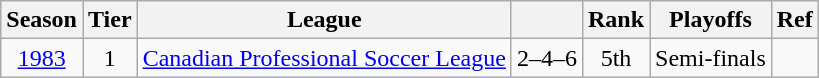<table class="wikitable" style="text-align: center;">
<tr>
<th>Season</th>
<th>Tier</th>
<th>League</th>
<th></th>
<th>Rank</th>
<th>Playoffs</th>
<th>Ref</th>
</tr>
<tr>
<td><a href='#'>1983</a></td>
<td>1</td>
<td><a href='#'>Canadian Professional Soccer League</a></td>
<td>2–4–6</td>
<td>5th</td>
<td>Semi-finals</td>
<td></td>
</tr>
</table>
